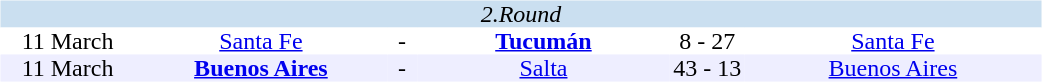<table width=700>
<tr>
<td width=700 valign="top"><br><table border=0 cellspacing=0 cellpadding=0 style="font-size: 100%; border-collapse: collapse;" width=100%>
<tr bgcolor="#CADFF0">
<td style="font-size:100%"; align="center" colspan="6"><em>2.Round</em></td>
</tr>
<tr align=center bgcolor=#FFFFFF>
<td width=90>11 March</td>
<td width=170><a href='#'>Santa Fe</a></td>
<td width=20>-</td>
<td width=170><strong><a href='#'>Tucumán</a></strong></td>
<td width=50>8 - 27</td>
<td width=200><a href='#'>Santa Fe</a></td>
</tr>
<tr align=center bgcolor=#EEEEFF>
<td width=90>11 March</td>
<td width=170><strong><a href='#'>Buenos Aires</a></strong></td>
<td width=20>-</td>
<td width=170><a href='#'>Salta</a></td>
<td width=50>43 - 13</td>
<td width=200><a href='#'>Buenos Aires</a></td>
</tr>
</table>
</td>
</tr>
</table>
